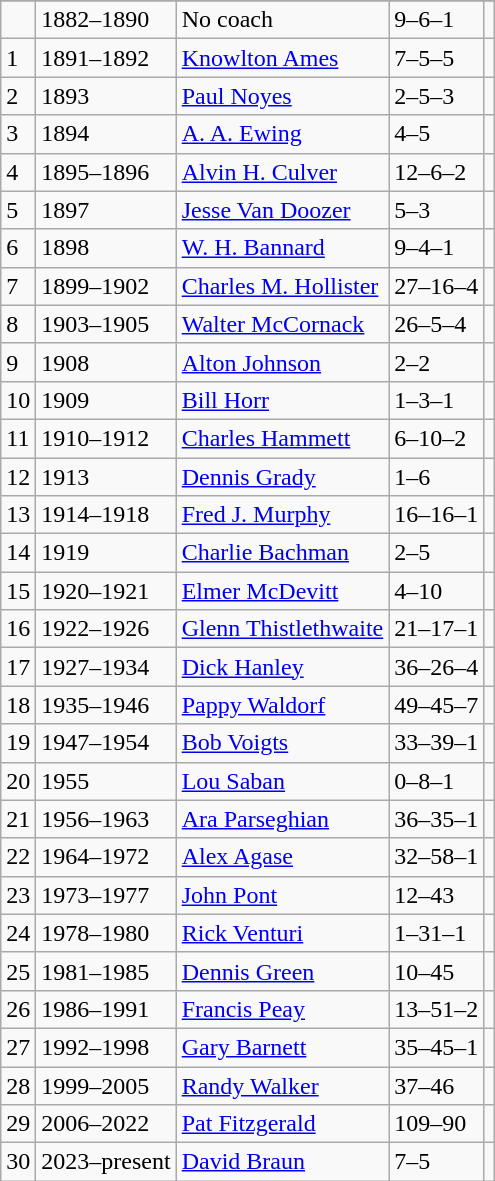<table class="wikitable">
<tr>
</tr>
<tr>
<td></td>
<td>1882–1890</td>
<td>No coach</td>
<td>9–6–1</td>
<td></td>
</tr>
<tr>
<td>1</td>
<td>1891–1892</td>
<td><a href='#'>Knowlton Ames</a> </td>
<td>7–5–5</td>
<td></td>
</tr>
<tr>
<td>2</td>
<td>1893</td>
<td><a href='#'>Paul Noyes</a></td>
<td>2–5–3</td>
<td></td>
</tr>
<tr>
<td>3</td>
<td>1894</td>
<td><a href='#'>A. A. Ewing</a></td>
<td>4–5</td>
<td></td>
</tr>
<tr>
<td>4</td>
<td>1895–1896</td>
<td><a href='#'>Alvin H. Culver</a></td>
<td>12–6–2</td>
<td></td>
</tr>
<tr>
<td>5</td>
<td>1897</td>
<td><a href='#'>Jesse Van Doozer</a></td>
<td>5–3</td>
<td></td>
</tr>
<tr>
<td>6</td>
<td>1898</td>
<td><a href='#'>W. H. Bannard</a></td>
<td>9–4–1</td>
<td></td>
</tr>
<tr>
<td>7</td>
<td>1899–1902</td>
<td><a href='#'>Charles M. Hollister</a></td>
<td>27–16–4</td>
<td></td>
</tr>
<tr>
<td>8</td>
<td>1903–1905</td>
<td><a href='#'>Walter McCornack</a></td>
<td>26–5–4</td>
<td></td>
</tr>
<tr>
<td>9</td>
<td>1908</td>
<td><a href='#'>Alton Johnson</a></td>
<td>2–2</td>
<td></td>
</tr>
<tr>
<td>10</td>
<td>1909</td>
<td><a href='#'>Bill Horr</a></td>
<td>1–3–1</td>
<td></td>
</tr>
<tr>
<td>11</td>
<td>1910–1912</td>
<td><a href='#'>Charles Hammett</a></td>
<td>6–10–2</td>
<td></td>
</tr>
<tr>
<td>12</td>
<td>1913</td>
<td><a href='#'>Dennis Grady</a></td>
<td>1–6</td>
<td></td>
</tr>
<tr>
<td>13</td>
<td>1914–1918</td>
<td><a href='#'>Fred J. Murphy</a></td>
<td>16–16–1</td>
<td></td>
</tr>
<tr>
<td>14</td>
<td>1919</td>
<td><a href='#'>Charlie Bachman</a></td>
<td>2–5</td>
<td></td>
</tr>
<tr>
<td>15</td>
<td>1920–1921</td>
<td><a href='#'>Elmer McDevitt</a></td>
<td>4–10</td>
<td></td>
</tr>
<tr>
<td>16</td>
<td>1922–1926</td>
<td><a href='#'>Glenn Thistlethwaite</a></td>
<td>21–17–1</td>
<td></td>
</tr>
<tr>
<td>17</td>
<td>1927–1934</td>
<td><a href='#'>Dick Hanley</a></td>
<td>36–26–4</td>
<td></td>
</tr>
<tr>
<td>18</td>
<td>1935–1946</td>
<td><a href='#'>Pappy Waldorf</a></td>
<td>49–45–7</td>
<td></td>
</tr>
<tr>
<td>19</td>
<td>1947–1954</td>
<td><a href='#'>Bob Voigts</a></td>
<td>33–39–1</td>
<td></td>
</tr>
<tr>
<td>20</td>
<td>1955</td>
<td><a href='#'>Lou Saban</a></td>
<td>0–8–1</td>
<td></td>
</tr>
<tr>
<td>21</td>
<td>1956–1963</td>
<td><a href='#'>Ara Parseghian</a></td>
<td>36–35–1</td>
<td></td>
</tr>
<tr>
<td>22</td>
<td>1964–1972</td>
<td><a href='#'>Alex Agase</a></td>
<td>32–58–1</td>
<td></td>
</tr>
<tr>
<td>23</td>
<td>1973–1977</td>
<td><a href='#'>John Pont</a></td>
<td>12–43</td>
<td></td>
</tr>
<tr>
<td>24</td>
<td>1978–1980</td>
<td><a href='#'>Rick Venturi</a></td>
<td>1–31–1</td>
<td></td>
</tr>
<tr>
<td>25</td>
<td>1981–1985</td>
<td><a href='#'>Dennis Green</a></td>
<td>10–45</td>
<td></td>
</tr>
<tr>
<td>26</td>
<td>1986–1991</td>
<td><a href='#'>Francis Peay</a></td>
<td>13–51–2</td>
<td></td>
</tr>
<tr>
<td>27</td>
<td>1992–1998</td>
<td><a href='#'>Gary Barnett</a></td>
<td>35–45–1</td>
<td></td>
</tr>
<tr>
<td>28</td>
<td>1999–2005</td>
<td><a href='#'>Randy Walker</a></td>
<td>37–46</td>
<td></td>
</tr>
<tr>
<td>29</td>
<td>2006–2022</td>
<td><a href='#'>Pat Fitzgerald</a></td>
<td>109–90</td>
<td></td>
</tr>
<tr>
<td>30</td>
<td>2023–present</td>
<td><a href='#'>David Braun</a></td>
<td>7–5</td>
<td></td>
</tr>
</table>
